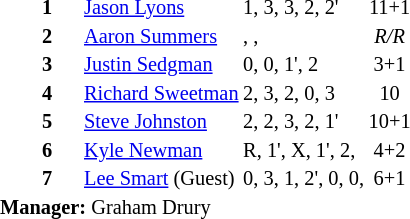<table style="font-size: 85%" cellspacing="1" cellpadding="1" align=left>
<tr>
<td colspan="4"></td>
</tr>
<tr>
<th width="25"></th>
<th width="25"></th>
</tr>
<tr>
<td></td>
<td><strong>1</strong></td>
<td> <a href='#'>Jason Lyons</a></td>
<td>1, 3, 3, 2, 2'</td>
<td align=center>11+1</td>
</tr>
<tr>
<td></td>
<td><strong>2</strong></td>
<td> <a href='#'>Aaron Summers</a></td>
<td>, ,</td>
<td align=center><em>R/R</em></td>
</tr>
<tr>
<td></td>
<td><strong>3</strong></td>
<td> <a href='#'>Justin Sedgman</a></td>
<td>0, 0, 1', 2</td>
<td align=center>3+1</td>
</tr>
<tr>
<td></td>
<td><strong>4</strong></td>
<td> <a href='#'>Richard Sweetman</a></td>
<td>2, 3, 2, 0, 3</td>
<td align=center>10</td>
</tr>
<tr>
<td></td>
<td><strong>5</strong></td>
<td> <a href='#'>Steve Johnston</a></td>
<td>2, 2, 3, 2, 1'</td>
<td align=center>10+1</td>
</tr>
<tr>
<td></td>
<td><strong>6</strong></td>
<td> <a href='#'>Kyle Newman</a></td>
<td>R, 1', X, 1', 2,</td>
<td align=center>4+2</td>
</tr>
<tr>
<td></td>
<td><strong>7</strong></td>
<td> <a href='#'>Lee Smart</a> (Guest)</td>
<td>0, 3, 1, 2', 0, 0,</td>
<td align=center>6+1</td>
</tr>
<tr>
<td colspan=3><strong>Manager:</strong> Graham Drury</td>
</tr>
<tr>
<td colspan=4></td>
</tr>
</table>
